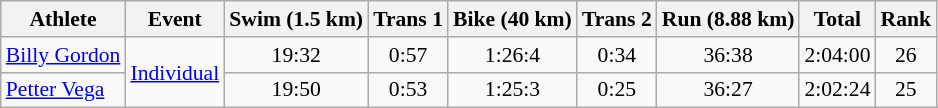<table class="wikitable" style="font-size:90%">
<tr>
<th>Athlete</th>
<th>Event</th>
<th>Swim (1.5 km)</th>
<th>Trans 1</th>
<th>Bike (40 km)</th>
<th>Trans 2</th>
<th>Run (8.88 km)</th>
<th>Total</th>
<th>Rank</th>
</tr>
<tr align=center>
<td align=left><a href='#'>Billy Gordon</a></td>
<td align=left rowspan=2><a href='#'>Individual</a></td>
<td>19:32</td>
<td>0:57</td>
<td>1:26:4</td>
<td>0:34</td>
<td>36:38</td>
<td>2:04:00</td>
<td>26</td>
</tr>
<tr align=center>
<td align=left><a href='#'>Petter Vega</a></td>
<td>19:50</td>
<td>0:53</td>
<td>1:25:3</td>
<td>0:25</td>
<td>36:27</td>
<td>2:02:24</td>
<td>25</td>
</tr>
</table>
